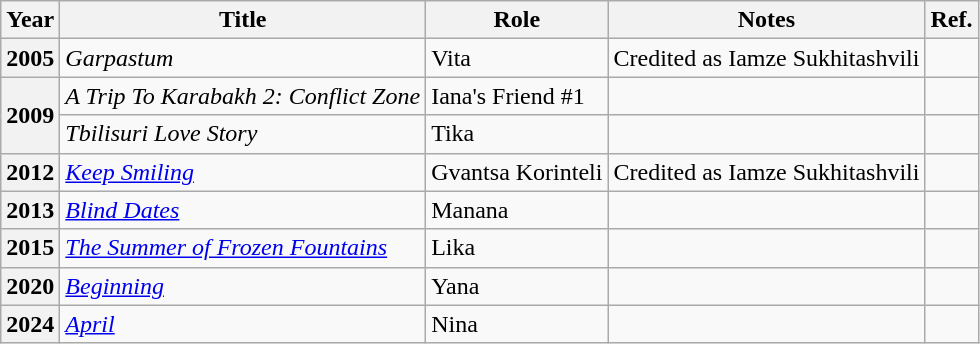<table class="wikitable sortable plainrowheaders">
<tr>
<th scope="col">Year</th>
<th scope="col">Title</th>
<th scope="col">Role</th>
<th scope="col">Notes</th>
<th scope="col">Ref.</th>
</tr>
<tr>
<th scope="row">2005</th>
<td><em>Garpastum</em></td>
<td>Vita</td>
<td>Credited as Iamze Sukhitashvili</td>
<td align="center"></td>
</tr>
<tr>
<th scope="row" rowspan ="2">2009</th>
<td><em>A Trip To Karabakh 2: Conflict Zone</em></td>
<td>Iana's Friend #1</td>
<td></td>
<td></td>
</tr>
<tr>
<td><em>Tbilisuri Love Story</em></td>
<td>Tika</td>
<td></td>
<td align="center"></td>
</tr>
<tr>
<th scope="row">2012</th>
<td><em><a href='#'>Keep Smiling</a></em></td>
<td>Gvantsa Korinteli</td>
<td>Credited as Iamze Sukhitashvili</td>
<td align="center"></td>
</tr>
<tr>
<th scope="row">2013</th>
<td><em><a href='#'>Blind Dates</a></em></td>
<td>Manana</td>
<td></td>
<td align="center"></td>
</tr>
<tr>
<th scope="row">2015</th>
<td><em><a href='#'>The Summer of Frozen Fountains</a></em></td>
<td>Lika</td>
<td></td>
<td align="center"></td>
</tr>
<tr>
<th scope="row">2020</th>
<td><em><a href='#'>Beginning</a></em></td>
<td>Yana</td>
<td></td>
<td align="center"></td>
</tr>
<tr>
<th scope="row">2024</th>
<td><em><a href='#'>April</a></em></td>
<td>Nina</td>
<td></td>
<td align="center"></td>
</tr>
</table>
